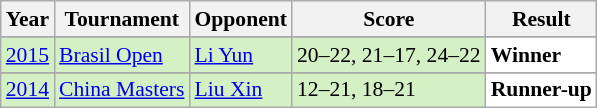<table class="sortable wikitable" style="font-size: 90%;">
<tr>
<th>Year</th>
<th>Tournament</th>
<th>Opponent</th>
<th>Score</th>
<th>Result</th>
</tr>
<tr>
</tr>
<tr style="background:#D4F1C5">
<td align="center"><a href='#'>2015</a></td>
<td align="left"><a href='#'>Brasil Open</a></td>
<td align="left"> <a href='#'>Li Yun</a></td>
<td align="left">20–22, 21–17, 24–22</td>
<td style="text-align:left; background:white"> <strong>Winner</strong></td>
</tr>
<tr>
</tr>
<tr style="background:#D4F1C5">
<td align="center"><a href='#'>2014</a></td>
<td align="left"><a href='#'>China Masters</a></td>
<td align="left"> <a href='#'>Liu Xin</a></td>
<td align="left">12–21, 18–21</td>
<td style="text-align:left; background:white"> <strong>Runner-up</strong></td>
</tr>
</table>
